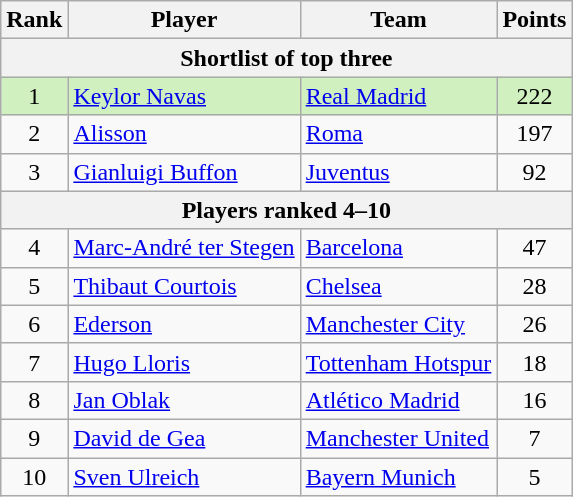<table class="wikitable" style="text-align:center">
<tr>
<th>Rank</th>
<th>Player</th>
<th>Team</th>
<th>Points</th>
</tr>
<tr>
<th colspan=4>Shortlist of top three</th>
</tr>
<tr bgcolor="#D0F0C0">
<td>1</td>
<td align=left> <a href='#'>Keylor Navas</a></td>
<td align=left> <a href='#'>Real Madrid</a></td>
<td>222</td>
</tr>
<tr>
<td>2</td>
<td align=left> <a href='#'>Alisson</a></td>
<td align=left> <a href='#'>Roma</a></td>
<td>197</td>
</tr>
<tr>
<td>3</td>
<td align=left> <a href='#'>Gianluigi Buffon</a></td>
<td align=left> <a href='#'>Juventus</a></td>
<td>92</td>
</tr>
<tr>
<th colspan=4>Players ranked 4–10</th>
</tr>
<tr>
<td>4</td>
<td align=left> <a href='#'>Marc-André ter Stegen</a></td>
<td align=left> <a href='#'>Barcelona</a></td>
<td>47</td>
</tr>
<tr>
<td>5</td>
<td align=left> <a href='#'>Thibaut Courtois</a></td>
<td align=left> <a href='#'>Chelsea</a></td>
<td>28</td>
</tr>
<tr>
<td>6</td>
<td align=left> <a href='#'>Ederson</a></td>
<td align=left> <a href='#'>Manchester City</a></td>
<td>26</td>
</tr>
<tr>
<td>7</td>
<td align=left> <a href='#'>Hugo Lloris</a></td>
<td align=left> <a href='#'>Tottenham Hotspur</a></td>
<td>18</td>
</tr>
<tr>
<td>8</td>
<td align=left> <a href='#'>Jan Oblak</a></td>
<td align=left> <a href='#'>Atlético Madrid</a></td>
<td>16</td>
</tr>
<tr>
<td>9</td>
<td align=left> <a href='#'>David de Gea</a></td>
<td align=left> <a href='#'>Manchester United</a></td>
<td>7</td>
</tr>
<tr>
<td>10</td>
<td align=left> <a href='#'>Sven Ulreich</a></td>
<td align=left> <a href='#'>Bayern Munich</a></td>
<td>5</td>
</tr>
</table>
